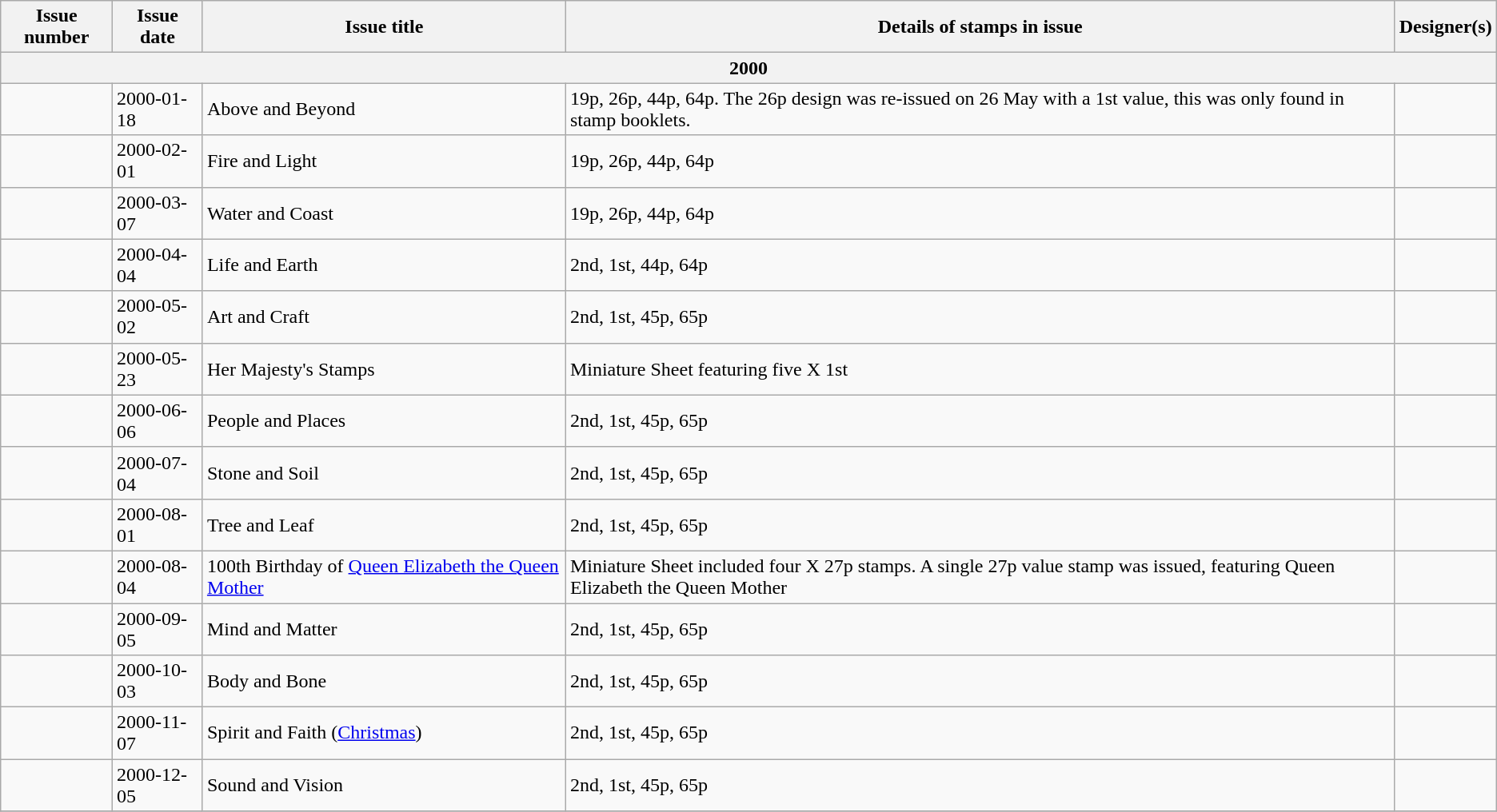<table class="wikitable">
<tr>
<th>Issue number</th>
<th>Issue date</th>
<th>Issue title</th>
<th>Details of stamps in issue</th>
<th>Designer(s)</th>
</tr>
<tr>
<th colspan=5>2000</th>
</tr>
<tr>
<td></td>
<td>2000-01-18</td>
<td>Above and Beyond</td>
<td>19p, 26p, 44p, 64p. The 26p design was re-issued on 26 May with a 1st value, this was only found in stamp booklets.</td>
<td></td>
</tr>
<tr>
<td></td>
<td>2000-02-01</td>
<td>Fire and Light</td>
<td>19p, 26p, 44p, 64p</td>
<td></td>
</tr>
<tr>
<td></td>
<td>2000-03-07</td>
<td>Water and Coast</td>
<td>19p, 26p, 44p, 64p</td>
<td></td>
</tr>
<tr>
<td></td>
<td>2000-04-04</td>
<td>Life and Earth</td>
<td>2nd, 1st, 44p, 64p</td>
<td></td>
</tr>
<tr>
<td></td>
<td>2000-05-02</td>
<td>Art and Craft</td>
<td>2nd, 1st, 45p, 65p</td>
<td></td>
</tr>
<tr>
<td></td>
<td>2000-05-23</td>
<td>Her Majesty's Stamps</td>
<td>Miniature Sheet featuring five X 1st</td>
<td></td>
</tr>
<tr>
<td></td>
<td>2000-06-06</td>
<td>People and Places</td>
<td>2nd, 1st, 45p, 65p</td>
<td></td>
</tr>
<tr>
<td></td>
<td>2000-07-04</td>
<td>Stone and Soil</td>
<td>2nd, 1st, 45p, 65p</td>
<td></td>
</tr>
<tr>
<td></td>
<td>2000-08-01</td>
<td>Tree and Leaf</td>
<td>2nd, 1st, 45p, 65p</td>
<td></td>
</tr>
<tr>
<td></td>
<td>2000-08-04</td>
<td>100th Birthday of <a href='#'>Queen Elizabeth the Queen Mother</a></td>
<td>Miniature Sheet included four X 27p stamps. A single 27p value stamp was issued, featuring Queen Elizabeth the Queen Mother</td>
<td></td>
</tr>
<tr>
<td></td>
<td>2000-09-05</td>
<td>Mind and Matter</td>
<td>2nd, 1st, 45p, 65p</td>
<td></td>
</tr>
<tr>
<td></td>
<td>2000-10-03</td>
<td>Body and Bone</td>
<td>2nd, 1st, 45p, 65p</td>
<td></td>
</tr>
<tr>
<td></td>
<td>2000-11-07</td>
<td>Spirit and Faith (<a href='#'>Christmas</a>)</td>
<td>2nd, 1st, 45p, 65p</td>
<td></td>
</tr>
<tr>
<td></td>
<td>2000-12-05</td>
<td>Sound and Vision</td>
<td>2nd, 1st, 45p, 65p</td>
<td></td>
</tr>
<tr>
</tr>
</table>
